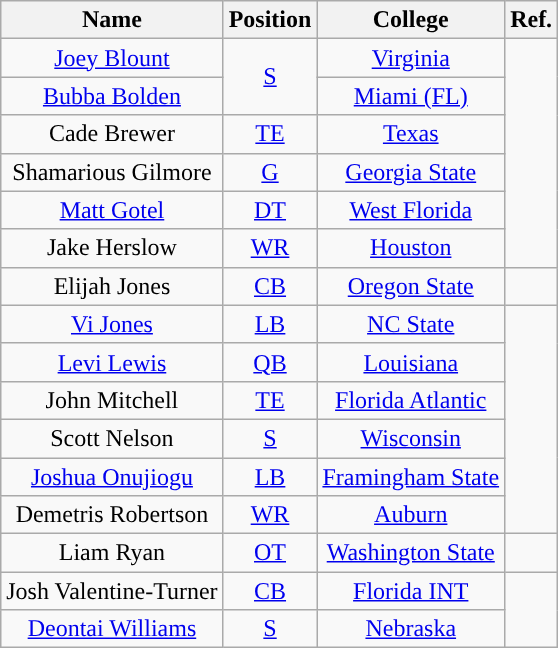<table class="wikitable" style="text-align:center">
<tr>
<th>Name</th>
<th>Position</th>
<th>College</th>
<th>Ref.</th>
</tr>
<tr>
<td><a href='#'>Joey Blount</a></td>
<td rowspan=2><a href='#'>S</a></td>
<td><a href='#'>Virginia</a></td>
<td rowspan=6></td>
</tr>
<tr>
<td><a href='#'>Bubba Bolden</a></td>
<td><a href='#'>Miami (FL)</a></td>
</tr>
<tr>
<td>Cade Brewer</td>
<td><a href='#'>TE</a></td>
<td><a href='#'>Texas</a></td>
</tr>
<tr>
<td>Shamarious Gilmore</td>
<td><a href='#'>G</a></td>
<td><a href='#'>Georgia State</a></td>
</tr>
<tr>
<td><a href='#'>Matt Gotel</a></td>
<td><a href='#'>DT</a></td>
<td><a href='#'>West Florida</a></td>
</tr>
<tr>
<td>Jake Herslow</td>
<td><a href='#'>WR</a></td>
<td><a href='#'>Houston</a></td>
</tr>
<tr>
<td>Elijah Jones</td>
<td><a href='#'>CB</a></td>
<td><a href='#'>Oregon State</a></td>
<td></td>
</tr>
<tr>
<td><a href='#'>Vi Jones</a></td>
<td><a href='#'>LB</a></td>
<td><a href='#'>NC State</a></td>
<td rowspan=6></td>
</tr>
<tr>
<td><a href='#'>Levi Lewis</a></td>
<td><a href='#'>QB</a></td>
<td><a href='#'>Louisiana</a></td>
</tr>
<tr>
<td>John Mitchell</td>
<td><a href='#'>TE</a></td>
<td><a href='#'>Florida Atlantic</a></td>
</tr>
<tr>
<td>Scott Nelson</td>
<td><a href='#'>S</a></td>
<td><a href='#'>Wisconsin</a></td>
</tr>
<tr>
<td><a href='#'>Joshua Onujiogu</a></td>
<td><a href='#'>LB</a></td>
<td><a href='#'>Framingham State</a></td>
</tr>
<tr>
<td>Demetris Robertson</td>
<td><a href='#'>WR</a></td>
<td><a href='#'>Auburn</a></td>
</tr>
<tr>
<td>Liam Ryan</td>
<td><a href='#'>OT</a></td>
<td><a href='#'>Washington State</a></td>
<td></td>
</tr>
<tr>
<td>Josh Valentine-Turner</td>
<td><a href='#'>CB</a></td>
<td><a href='#'>Florida INT</a></td>
<td rowspan=2></td>
</tr>
<tr>
<td><a href='#'>Deontai Williams</a></td>
<td><a href='#'>S</a></td>
<td><a href='#'>Nebraska</a></td>
</tr>
</table>
